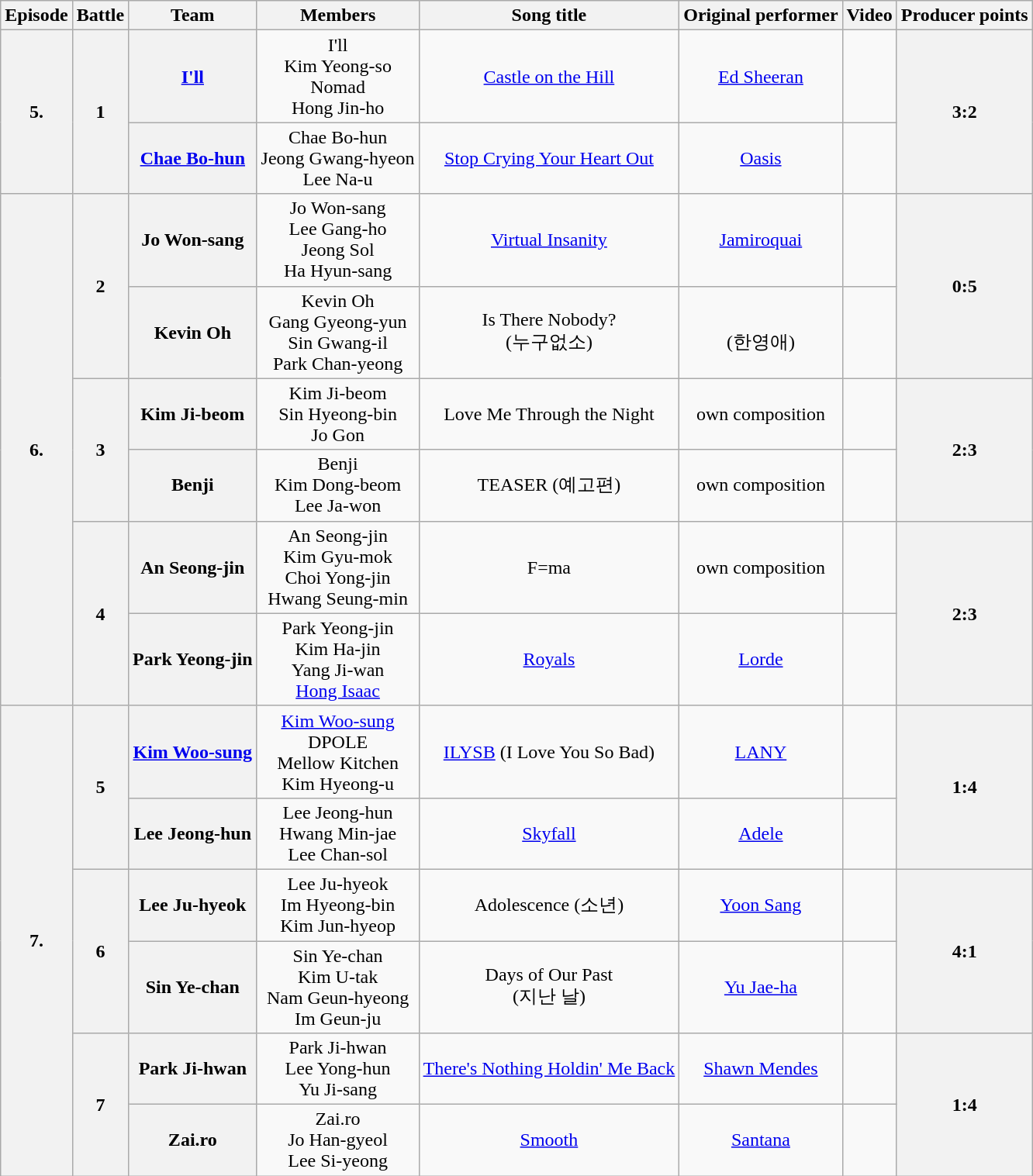<table class="wikitable plainrowheaders sortable" style="text-align:center;">
<tr>
<th>Episode</th>
<th>Battle</th>
<th>Team</th>
<th>Members</th>
<th>Song title</th>
<th>Original performer</th>
<th>Video</th>
<th>Producer points</th>
</tr>
<tr align="center">
<th rowspan="2">5.</th>
<th rowspan="2">1</th>
<th><a href='#'>I'll</a></th>
<td>I'll<br>Kim Yeong-so<br>Nomad<br>Hong Jin-ho</td>
<td><a href='#'>Castle on the Hill</a></td>
<td><a href='#'>Ed Sheeran</a></td>
<td></td>
<th rowspan=2>3:2</th>
</tr>
<tr align="center">
<th><a href='#'>Chae Bo-hun</a></th>
<td>Chae Bo-hun<br>Jeong Gwang-hyeon<br>Lee Na-u</td>
<td><a href='#'>Stop Crying Your Heart Out</a></td>
<td><a href='#'>Oasis</a></td>
<td></td>
</tr>
<tr align="center">
<th rowspan="6">6.</th>
<th rowspan="2">2</th>
<th>Jo Won-sang</th>
<td>Jo Won-sang<br>Lee Gang-ho<br>Jeong Sol<br>Ha Hyun-sang</td>
<td><a href='#'>Virtual Insanity</a></td>
<td><a href='#'>Jamiroquai</a></td>
<td></td>
<th rowspan=2>0:5</th>
</tr>
<tr align="center">
<th>Kevin Oh</th>
<td>Kevin Oh<br>Gang Gyeong-yun<br>Sin Gwang-il<br>Park Chan-yeong</td>
<td>Is There Nobody?<br>(누구없소)</td>
<td><br> (한영애)</td>
<td></td>
</tr>
<tr align="center">
<th rowspan="2">3</th>
<th>Kim Ji-beom</th>
<td>Kim Ji-beom<br>Sin Hyeong-bin<br>Jo Gon</td>
<td>Love Me Through the Night</td>
<td>own composition</td>
<td></td>
<th rowspan=2>2:3</th>
</tr>
<tr align="center">
<th>Benji</th>
<td>Benji<br>Kim Dong-beom<br>Lee Ja-won</td>
<td>TEASER (예고편)</td>
<td>own composition</td>
<td></td>
</tr>
<tr align="center">
<th rowspan="2">4</th>
<th>An Seong-jin</th>
<td>An Seong-jin<br>Kim Gyu-mok<br>Choi Yong-jin<br>Hwang Seung-min</td>
<td>F=ma</td>
<td>own composition</td>
<td></td>
<th rowspan=2>2:3</th>
</tr>
<tr align="center">
<th>Park Yeong-jin</th>
<td>Park Yeong-jin<br>Kim Ha-jin<br>Yang Ji-wan<br><a href='#'>Hong Isaac</a></td>
<td><a href='#'>Royals</a></td>
<td><a href='#'>Lorde</a></td>
<td></td>
</tr>
<tr align="center">
<th rowspan="6">7.</th>
<th rowspan="2">5</th>
<th><a href='#'>Kim Woo-sung</a></th>
<td><a href='#'>Kim Woo-sung</a><br>DPOLE<br>Mellow Kitchen<br>Kim Hyeong-u</td>
<td><a href='#'>ILYSB</a> (I Love You So Bad)</td>
<td><a href='#'>LANY</a></td>
<td></td>
<th rowspan=2>1:4</th>
</tr>
<tr align="center">
<th>Lee Jeong-hun</th>
<td>Lee Jeong-hun<br>Hwang Min-jae<br>Lee Chan-sol</td>
<td><a href='#'>Skyfall</a></td>
<td><a href='#'>Adele</a></td>
<td></td>
</tr>
<tr align="center">
<th rowspan="2">6</th>
<th>Lee Ju-hyeok</th>
<td>Lee Ju-hyeok<br>Im Hyeong-bin<br>Kim Jun-hyeop</td>
<td>Adolescence (소년)</td>
<td><a href='#'>Yoon Sang</a></td>
<td></td>
<th rowspan=2>4:1</th>
</tr>
<tr align="center">
<th>Sin Ye-chan</th>
<td>Sin Ye-chan<br>Kim U-tak<br>Nam Geun-hyeong<br>Im Geun-ju</td>
<td>Days of Our Past<br>(지난 날)</td>
<td><a href='#'>Yu Jae-ha</a></td>
<td></td>
</tr>
<tr align="center">
<th rowspan="2">7</th>
<th>Park Ji-hwan</th>
<td>Park Ji-hwan<br>Lee Yong-hun<br>Yu Ji-sang</td>
<td><a href='#'>There's Nothing Holdin' Me Back</a></td>
<td><a href='#'>Shawn Mendes</a></td>
<td></td>
<th rowspan=2>1:4</th>
</tr>
<tr align="center">
<th>Zai.ro</th>
<td>Zai.ro<br>Jo Han-gyeol<br>Lee Si-yeong</td>
<td><a href='#'>Smooth</a></td>
<td><a href='#'>Santana</a></td>
<td></td>
</tr>
</table>
